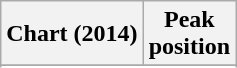<table class="wikitable">
<tr>
<th>Chart (2014)</th>
<th>Peak<br>position</th>
</tr>
<tr>
</tr>
<tr>
</tr>
</table>
